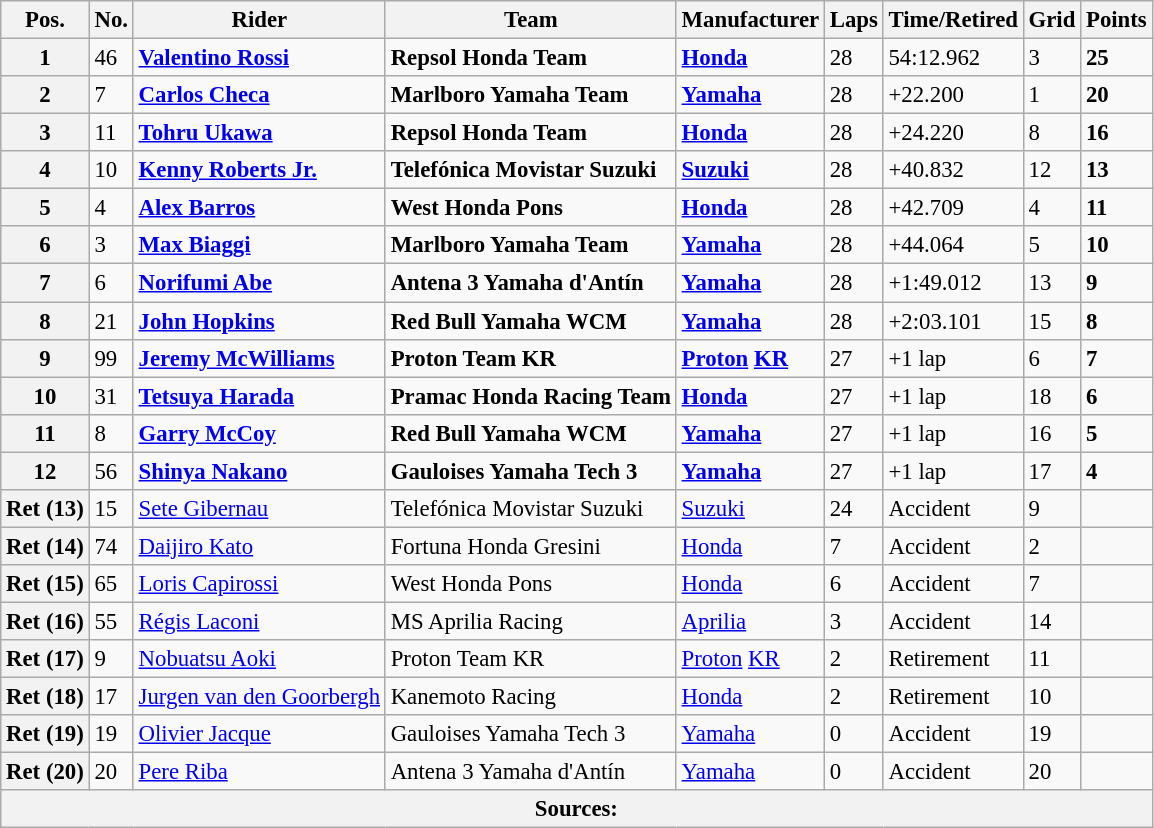<table class="wikitable" style="font-size: 95%;">
<tr>
<th>Pos.</th>
<th>No.</th>
<th>Rider</th>
<th>Team</th>
<th>Manufacturer</th>
<th>Laps</th>
<th>Time/Retired</th>
<th>Grid</th>
<th>Points</th>
</tr>
<tr>
<th>1</th>
<td>46</td>
<td> <strong><a href='#'>Valentino Rossi</a></strong></td>
<td><strong>Repsol Honda Team</strong></td>
<td><strong><a href='#'>Honda</a></strong></td>
<td>28</td>
<td>54:12.962</td>
<td>3</td>
<td><strong>25</strong></td>
</tr>
<tr>
<th>2</th>
<td>7</td>
<td> <strong><a href='#'>Carlos Checa</a></strong></td>
<td><strong>Marlboro Yamaha Team</strong></td>
<td><strong><a href='#'>Yamaha</a></strong></td>
<td>28</td>
<td>+22.200</td>
<td>1</td>
<td><strong>20</strong></td>
</tr>
<tr>
<th>3</th>
<td>11</td>
<td> <strong><a href='#'>Tohru Ukawa</a></strong></td>
<td><strong>Repsol Honda Team</strong></td>
<td><strong><a href='#'>Honda</a></strong></td>
<td>28</td>
<td>+24.220</td>
<td>8</td>
<td><strong>16</strong></td>
</tr>
<tr>
<th>4</th>
<td>10</td>
<td> <strong><a href='#'>Kenny Roberts Jr.</a></strong></td>
<td><strong>Telefónica Movistar Suzuki</strong></td>
<td><strong><a href='#'>Suzuki</a></strong></td>
<td>28</td>
<td>+40.832</td>
<td>12</td>
<td><strong>13</strong></td>
</tr>
<tr>
<th>5</th>
<td>4</td>
<td> <strong><a href='#'>Alex Barros</a></strong></td>
<td><strong>West Honda Pons</strong></td>
<td><strong><a href='#'>Honda</a></strong></td>
<td>28</td>
<td>+42.709</td>
<td>4</td>
<td><strong>11</strong></td>
</tr>
<tr>
<th>6</th>
<td>3</td>
<td> <strong><a href='#'>Max Biaggi</a></strong></td>
<td><strong>Marlboro Yamaha Team</strong></td>
<td><strong><a href='#'>Yamaha</a></strong></td>
<td>28</td>
<td>+44.064</td>
<td>5</td>
<td><strong>10</strong></td>
</tr>
<tr>
<th>7</th>
<td>6</td>
<td> <strong><a href='#'>Norifumi Abe</a></strong></td>
<td><strong>Antena 3 Yamaha d'Antín</strong></td>
<td><strong><a href='#'>Yamaha</a></strong></td>
<td>28</td>
<td>+1:49.012</td>
<td>13</td>
<td><strong>9</strong></td>
</tr>
<tr>
<th>8</th>
<td>21</td>
<td> <strong><a href='#'>John Hopkins</a></strong></td>
<td><strong>Red Bull Yamaha WCM</strong></td>
<td><strong><a href='#'>Yamaha</a></strong></td>
<td>28</td>
<td>+2:03.101</td>
<td>15</td>
<td><strong>8</strong></td>
</tr>
<tr>
<th>9</th>
<td>99</td>
<td> <strong><a href='#'>Jeremy McWilliams</a></strong></td>
<td><strong>Proton Team KR</strong></td>
<td><strong><a href='#'>Proton</a> <a href='#'>KR</a></strong></td>
<td>27</td>
<td>+1 lap</td>
<td>6</td>
<td><strong>7</strong></td>
</tr>
<tr>
<th>10</th>
<td>31</td>
<td> <strong><a href='#'>Tetsuya Harada</a></strong></td>
<td><strong>Pramac Honda Racing Team</strong></td>
<td><strong><a href='#'>Honda</a></strong></td>
<td>27</td>
<td>+1 lap</td>
<td>18</td>
<td><strong>6</strong></td>
</tr>
<tr>
<th>11</th>
<td>8</td>
<td> <strong><a href='#'>Garry McCoy</a></strong></td>
<td><strong>Red Bull Yamaha WCM</strong></td>
<td><strong><a href='#'>Yamaha</a></strong></td>
<td>27</td>
<td>+1 lap</td>
<td>16</td>
<td><strong>5</strong></td>
</tr>
<tr>
<th>12</th>
<td>56</td>
<td> <strong><a href='#'>Shinya Nakano</a></strong></td>
<td><strong>Gauloises Yamaha Tech 3</strong></td>
<td><strong><a href='#'>Yamaha</a></strong></td>
<td>27</td>
<td>+1 lap</td>
<td>17</td>
<td><strong>4</strong></td>
</tr>
<tr>
<th>Ret (13)</th>
<td>15</td>
<td> <a href='#'>Sete Gibernau</a></td>
<td>Telefónica Movistar Suzuki</td>
<td><a href='#'>Suzuki</a></td>
<td>24</td>
<td>Accident</td>
<td>9</td>
<td></td>
</tr>
<tr>
<th>Ret (14)</th>
<td>74</td>
<td> <a href='#'>Daijiro Kato</a></td>
<td>Fortuna Honda Gresini</td>
<td><a href='#'>Honda</a></td>
<td>7</td>
<td>Accident</td>
<td>2</td>
<td></td>
</tr>
<tr>
<th>Ret (15)</th>
<td>65</td>
<td> <a href='#'>Loris Capirossi</a></td>
<td>West Honda Pons</td>
<td><a href='#'>Honda</a></td>
<td>6</td>
<td>Accident</td>
<td>7</td>
<td></td>
</tr>
<tr>
<th>Ret (16)</th>
<td>55</td>
<td> <a href='#'>Régis Laconi</a></td>
<td>MS Aprilia Racing</td>
<td><a href='#'>Aprilia</a></td>
<td>3</td>
<td>Accident</td>
<td>14</td>
<td></td>
</tr>
<tr>
<th>Ret (17)</th>
<td>9</td>
<td> <a href='#'>Nobuatsu Aoki</a></td>
<td>Proton Team KR</td>
<td><a href='#'>Proton</a> <a href='#'>KR</a></td>
<td>2</td>
<td>Retirement</td>
<td>11</td>
<td></td>
</tr>
<tr>
<th>Ret (18)</th>
<td>17</td>
<td> <a href='#'>Jurgen van den Goorbergh</a></td>
<td>Kanemoto Racing</td>
<td><a href='#'>Honda</a></td>
<td>2</td>
<td>Retirement</td>
<td>10</td>
<td></td>
</tr>
<tr>
<th>Ret (19)</th>
<td>19</td>
<td> <a href='#'>Olivier Jacque</a></td>
<td>Gauloises Yamaha Tech 3</td>
<td><a href='#'>Yamaha</a></td>
<td>0</td>
<td>Accident</td>
<td>19</td>
<td></td>
</tr>
<tr>
<th>Ret (20)</th>
<td>20</td>
<td> <a href='#'>Pere Riba</a></td>
<td>Antena 3 Yamaha d'Antín</td>
<td><a href='#'>Yamaha</a></td>
<td>0</td>
<td>Accident</td>
<td>20</td>
<td></td>
</tr>
<tr>
<th colspan=9>Sources: </th>
</tr>
</table>
